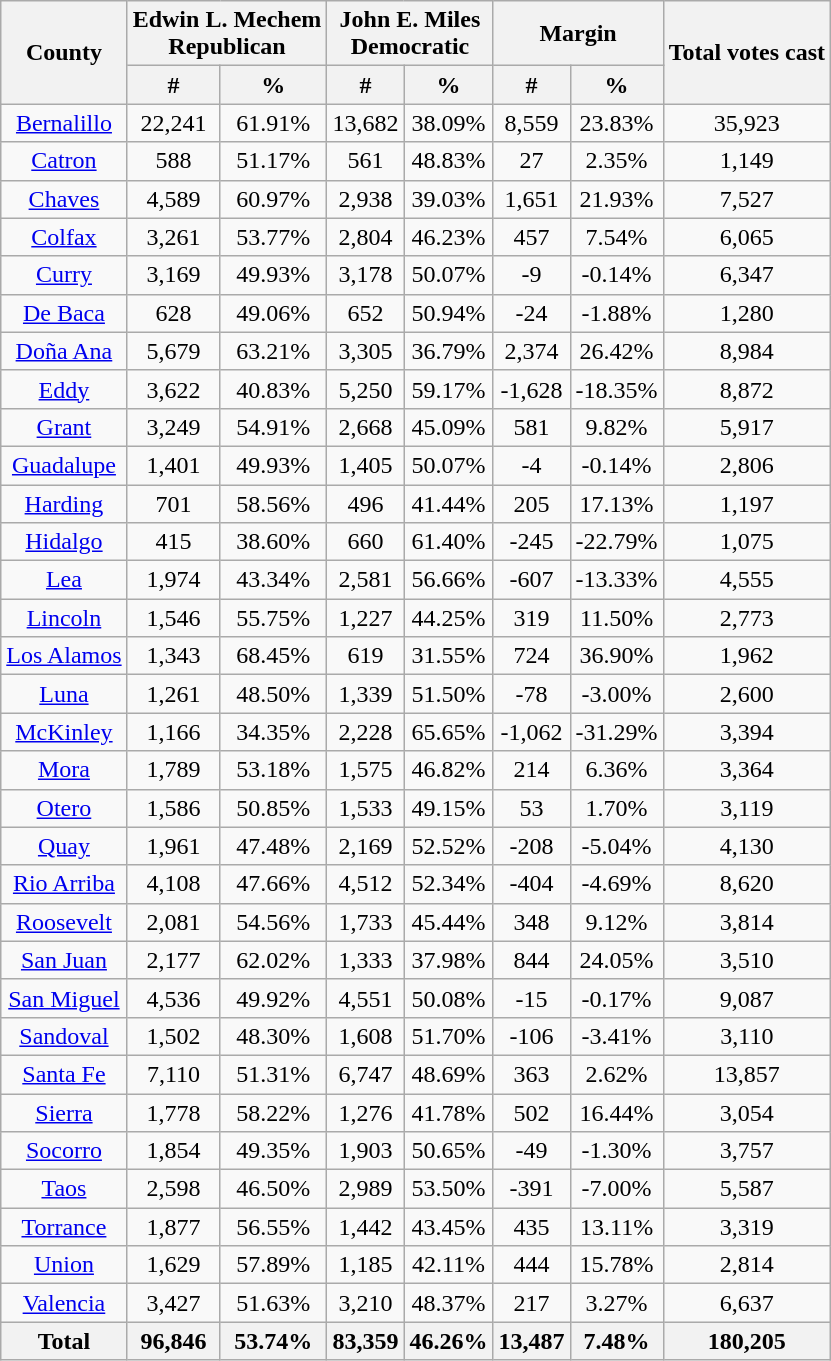<table class="wikitable sortable" style="text-align:center">
<tr>
<th style="text-align:center;" rowspan="2">County</th>
<th style="text-align:center;" colspan="2">Edwin L. Mechem<br>Republican</th>
<th style="text-align:center;" colspan="2">John E. Miles<br>Democratic</th>
<th style="text-align:center;" colspan="2">Margin</th>
<th style="text-align:center;" rowspan="2">Total votes cast</th>
</tr>
<tr>
<th style="text-align:center;" data-sort-type="number">#</th>
<th style="text-align:center;" data-sort-type="number">%</th>
<th style="text-align:center;" data-sort-type="number">#</th>
<th style="text-align:center;" data-sort-type="number">%</th>
<th style="text-align:center;" data-sort-type="number">#</th>
<th style="text-align:center;" data-sort-type="number">%</th>
</tr>
<tr style="text-align:center;">
<td><a href='#'>Bernalillo</a></td>
<td>22,241</td>
<td>61.91%</td>
<td>13,682</td>
<td>38.09%</td>
<td>8,559</td>
<td>23.83%</td>
<td>35,923</td>
</tr>
<tr style="text-align:center;">
<td><a href='#'>Catron</a></td>
<td>588</td>
<td>51.17%</td>
<td>561</td>
<td>48.83%</td>
<td>27</td>
<td>2.35%</td>
<td>1,149</td>
</tr>
<tr style="text-align:center;">
<td><a href='#'>Chaves</a></td>
<td>4,589</td>
<td>60.97%</td>
<td>2,938</td>
<td>39.03%</td>
<td>1,651</td>
<td>21.93%</td>
<td>7,527</td>
</tr>
<tr style="text-align:center;">
<td><a href='#'>Colfax</a></td>
<td>3,261</td>
<td>53.77%</td>
<td>2,804</td>
<td>46.23%</td>
<td>457</td>
<td>7.54%</td>
<td>6,065</td>
</tr>
<tr style="text-align:center;">
<td><a href='#'>Curry</a></td>
<td>3,169</td>
<td>49.93%</td>
<td>3,178</td>
<td>50.07%</td>
<td>-9</td>
<td>-0.14%</td>
<td>6,347</td>
</tr>
<tr style="text-align:center;">
<td><a href='#'>De Baca</a></td>
<td>628</td>
<td>49.06%</td>
<td>652</td>
<td>50.94%</td>
<td>-24</td>
<td>-1.88%</td>
<td>1,280</td>
</tr>
<tr style="text-align:center;">
<td><a href='#'>Doña Ana</a></td>
<td>5,679</td>
<td>63.21%</td>
<td>3,305</td>
<td>36.79%</td>
<td>2,374</td>
<td>26.42%</td>
<td>8,984</td>
</tr>
<tr style="text-align:center;">
<td><a href='#'>Eddy</a></td>
<td>3,622</td>
<td>40.83%</td>
<td>5,250</td>
<td>59.17%</td>
<td>-1,628</td>
<td>-18.35%</td>
<td>8,872</td>
</tr>
<tr style="text-align:center;">
<td><a href='#'>Grant</a></td>
<td>3,249</td>
<td>54.91%</td>
<td>2,668</td>
<td>45.09%</td>
<td>581</td>
<td>9.82%</td>
<td>5,917</td>
</tr>
<tr style="text-align:center;">
<td><a href='#'>Guadalupe</a></td>
<td>1,401</td>
<td>49.93%</td>
<td>1,405</td>
<td>50.07%</td>
<td>-4</td>
<td>-0.14%</td>
<td>2,806</td>
</tr>
<tr style="text-align:center;">
<td><a href='#'>Harding</a></td>
<td>701</td>
<td>58.56%</td>
<td>496</td>
<td>41.44%</td>
<td>205</td>
<td>17.13%</td>
<td>1,197</td>
</tr>
<tr style="text-align:center;">
<td><a href='#'>Hidalgo</a></td>
<td>415</td>
<td>38.60%</td>
<td>660</td>
<td>61.40%</td>
<td>-245</td>
<td>-22.79%</td>
<td>1,075</td>
</tr>
<tr style="text-align:center;">
<td><a href='#'>Lea</a></td>
<td>1,974</td>
<td>43.34%</td>
<td>2,581</td>
<td>56.66%</td>
<td>-607</td>
<td>-13.33%</td>
<td>4,555</td>
</tr>
<tr style="text-align:center;">
<td><a href='#'>Lincoln</a></td>
<td>1,546</td>
<td>55.75%</td>
<td>1,227</td>
<td>44.25%</td>
<td>319</td>
<td>11.50%</td>
<td>2,773</td>
</tr>
<tr style="text-align:center;">
<td><a href='#'>Los Alamos</a></td>
<td>1,343</td>
<td>68.45%</td>
<td>619</td>
<td>31.55%</td>
<td>724</td>
<td>36.90%</td>
<td>1,962</td>
</tr>
<tr style="text-align:center;">
<td><a href='#'>Luna</a></td>
<td>1,261</td>
<td>48.50%</td>
<td>1,339</td>
<td>51.50%</td>
<td>-78</td>
<td>-3.00%</td>
<td>2,600</td>
</tr>
<tr style="text-align:center;">
<td><a href='#'>McKinley</a></td>
<td>1,166</td>
<td>34.35%</td>
<td>2,228</td>
<td>65.65%</td>
<td>-1,062</td>
<td>-31.29%</td>
<td>3,394</td>
</tr>
<tr style="text-align:center;">
<td><a href='#'>Mora</a></td>
<td>1,789</td>
<td>53.18%</td>
<td>1,575</td>
<td>46.82%</td>
<td>214</td>
<td>6.36%</td>
<td>3,364</td>
</tr>
<tr style="text-align:center;">
<td><a href='#'>Otero</a></td>
<td>1,586</td>
<td>50.85%</td>
<td>1,533</td>
<td>49.15%</td>
<td>53</td>
<td>1.70%</td>
<td>3,119</td>
</tr>
<tr style="text-align:center;">
<td><a href='#'>Quay</a></td>
<td>1,961</td>
<td>47.48%</td>
<td>2,169</td>
<td>52.52%</td>
<td>-208</td>
<td>-5.04%</td>
<td>4,130</td>
</tr>
<tr style="text-align:center;">
<td><a href='#'>Rio Arriba</a></td>
<td>4,108</td>
<td>47.66%</td>
<td>4,512</td>
<td>52.34%</td>
<td>-404</td>
<td>-4.69%</td>
<td>8,620</td>
</tr>
<tr style="text-align:center;">
<td><a href='#'>Roosevelt</a></td>
<td>2,081</td>
<td>54.56%</td>
<td>1,733</td>
<td>45.44%</td>
<td>348</td>
<td>9.12%</td>
<td>3,814</td>
</tr>
<tr style="text-align:center;">
<td><a href='#'>San Juan</a></td>
<td>2,177</td>
<td>62.02%</td>
<td>1,333</td>
<td>37.98%</td>
<td>844</td>
<td>24.05%</td>
<td>3,510</td>
</tr>
<tr style="text-align:center;">
<td><a href='#'>San Miguel</a></td>
<td>4,536</td>
<td>49.92%</td>
<td>4,551</td>
<td>50.08%</td>
<td>-15</td>
<td>-0.17%</td>
<td>9,087</td>
</tr>
<tr style="text-align:center;">
<td><a href='#'>Sandoval</a></td>
<td>1,502</td>
<td>48.30%</td>
<td>1,608</td>
<td>51.70%</td>
<td>-106</td>
<td>-3.41%</td>
<td>3,110</td>
</tr>
<tr style="text-align:center;">
<td><a href='#'>Santa Fe</a></td>
<td>7,110</td>
<td>51.31%</td>
<td>6,747</td>
<td>48.69%</td>
<td>363</td>
<td>2.62%</td>
<td>13,857</td>
</tr>
<tr style="text-align:center;">
<td><a href='#'>Sierra</a></td>
<td>1,778</td>
<td>58.22%</td>
<td>1,276</td>
<td>41.78%</td>
<td>502</td>
<td>16.44%</td>
<td>3,054</td>
</tr>
<tr style="text-align:center;">
<td><a href='#'>Socorro</a></td>
<td>1,854</td>
<td>49.35%</td>
<td>1,903</td>
<td>50.65%</td>
<td>-49</td>
<td>-1.30%</td>
<td>3,757</td>
</tr>
<tr style="text-align:center;">
<td><a href='#'>Taos</a></td>
<td>2,598</td>
<td>46.50%</td>
<td>2,989</td>
<td>53.50%</td>
<td>-391</td>
<td>-7.00%</td>
<td>5,587</td>
</tr>
<tr style="text-align:center;">
<td><a href='#'>Torrance</a></td>
<td>1,877</td>
<td>56.55%</td>
<td>1,442</td>
<td>43.45%</td>
<td>435</td>
<td>13.11%</td>
<td>3,319</td>
</tr>
<tr style="text-align:center;">
<td><a href='#'>Union</a></td>
<td>1,629</td>
<td>57.89%</td>
<td>1,185</td>
<td>42.11%</td>
<td>444</td>
<td>15.78%</td>
<td>2,814</td>
</tr>
<tr style="text-align:center;">
<td><a href='#'>Valencia</a></td>
<td>3,427</td>
<td>51.63%</td>
<td>3,210</td>
<td>48.37%</td>
<td>217</td>
<td>3.27%</td>
<td>6,637</td>
</tr>
<tr style="text-align:center;">
<th>Total</th>
<th>96,846</th>
<th>53.74%</th>
<th>83,359</th>
<th>46.26%</th>
<th>13,487</th>
<th>7.48%</th>
<th>180,205</th>
</tr>
</table>
